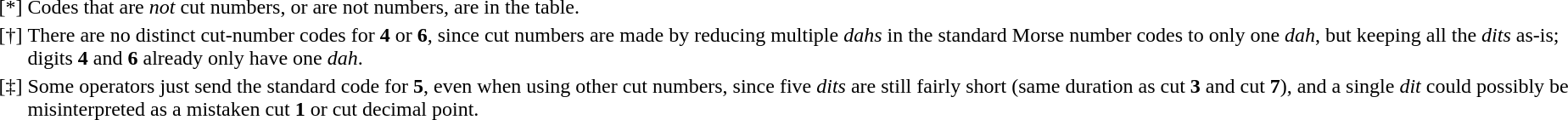<table>
<tr style="vertical-align:top;">
<td style="text-align:center;">[*]</td>
<td>Codes that are <em>not</em> cut numbers, or are not numbers, are  in the table.</td>
</tr>
<tr style="vertical-align:top;">
<td style="text-align:center;">[†]</td>
<td>There are no distinct cut-number codes for <strong>4</strong> or <strong>6</strong>, since cut numbers are made by reducing multiple <em>dahs</em> in the standard Morse number codes to only one <em>dah</em>, but keeping all the <em>dits</em> as-is; digits <strong>4</strong> and <strong>6</strong> already only have one <em>dah</em>.</td>
</tr>
<tr style="vertical-align:top;">
<td style="text-align:center;">[‡]</td>
<td>Some operators just send the standard code for <strong>5</strong>, even when using other cut numbers, since five <em>dits</em> are still fairly short (same duration as cut <strong>3</strong> and cut <strong>7</strong>), and a single <em>dit</em> could possibly be misinterpreted as a mistaken cut <strong>1</strong> or cut decimal point.</td>
</tr>
</table>
